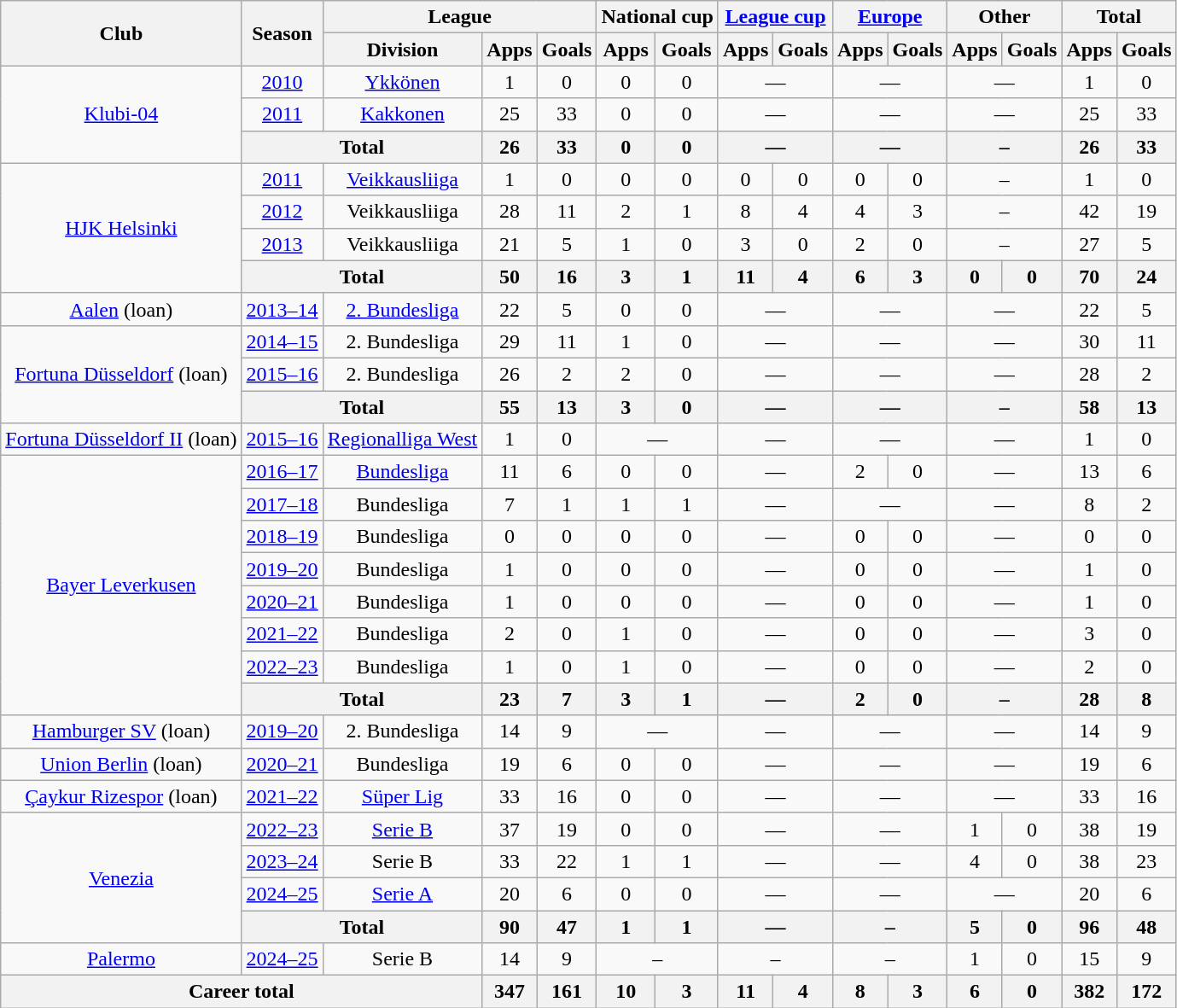<table class="wikitable" style="text-align: center">
<tr>
<th rowspan="2">Club</th>
<th rowspan="2">Season</th>
<th colspan="3">League</th>
<th colspan="2">National cup</th>
<th colspan="2"><a href='#'>League cup</a></th>
<th colspan="2"><a href='#'>Europe</a></th>
<th colspan="2">Other</th>
<th colspan="2">Total</th>
</tr>
<tr>
<th>Division</th>
<th>Apps</th>
<th>Goals</th>
<th>Apps</th>
<th>Goals</th>
<th>Apps</th>
<th>Goals</th>
<th>Apps</th>
<th>Goals</th>
<th>Apps</th>
<th>Goals</th>
<th>Apps</th>
<th>Goals</th>
</tr>
<tr>
<td rowspan="3"><a href='#'>Klubi-04</a></td>
<td><a href='#'>2010</a></td>
<td><a href='#'>Ykkönen</a></td>
<td>1</td>
<td>0</td>
<td>0</td>
<td>0</td>
<td colspan="2">—</td>
<td colspan="2">—</td>
<td colspan="2">—</td>
<td>1</td>
<td>0</td>
</tr>
<tr>
<td><a href='#'>2011</a></td>
<td><a href='#'>Kakkonen</a></td>
<td>25</td>
<td>33</td>
<td>0</td>
<td>0</td>
<td colspan="2">—</td>
<td colspan="2">—</td>
<td colspan="2">—</td>
<td>25</td>
<td>33</td>
</tr>
<tr>
<th colspan="2">Total</th>
<th>26</th>
<th>33</th>
<th>0</th>
<th>0</th>
<th colspan="2">—</th>
<th colspan="2">—</th>
<th colspan=2>–</th>
<th>26</th>
<th>33</th>
</tr>
<tr>
<td rowspan="4"><a href='#'>HJK Helsinki</a></td>
<td><a href='#'>2011</a></td>
<td><a href='#'>Veikkausliiga</a></td>
<td>1</td>
<td>0</td>
<td>0</td>
<td>0</td>
<td>0</td>
<td>0</td>
<td>0</td>
<td>0</td>
<td colspan=2>–</td>
<td>1</td>
<td>0</td>
</tr>
<tr>
<td><a href='#'>2012</a></td>
<td>Veikkausliiga</td>
<td>28</td>
<td>11</td>
<td>2</td>
<td>1</td>
<td>8</td>
<td>4</td>
<td>4</td>
<td>3</td>
<td colspan=2>–</td>
<td>42</td>
<td>19</td>
</tr>
<tr>
<td><a href='#'>2013</a></td>
<td>Veikkausliiga</td>
<td>21</td>
<td>5</td>
<td>1</td>
<td>0</td>
<td>3</td>
<td>0</td>
<td>2</td>
<td>0</td>
<td colspan=2>–</td>
<td>27</td>
<td>5</td>
</tr>
<tr>
<th colspan="2">Total</th>
<th>50</th>
<th>16</th>
<th>3</th>
<th>1</th>
<th>11</th>
<th>4</th>
<th>6</th>
<th>3</th>
<th>0</th>
<th>0</th>
<th>70</th>
<th>24</th>
</tr>
<tr>
<td><a href='#'>Aalen</a> (loan)</td>
<td><a href='#'>2013–14</a></td>
<td><a href='#'>2. Bundesliga</a></td>
<td>22</td>
<td>5</td>
<td>0</td>
<td>0</td>
<td colspan="2">—</td>
<td colspan="2">—</td>
<td colspan="2">—</td>
<td>22</td>
<td>5</td>
</tr>
<tr>
<td rowspan="3"><a href='#'>Fortuna Düsseldorf</a> (loan)</td>
<td><a href='#'>2014–15</a></td>
<td>2. Bundesliga</td>
<td>29</td>
<td>11</td>
<td>1</td>
<td>0</td>
<td colspan="2">—</td>
<td colspan="2">—</td>
<td colspan="2">—</td>
<td>30</td>
<td>11</td>
</tr>
<tr>
<td><a href='#'>2015–16</a></td>
<td>2. Bundesliga</td>
<td>26</td>
<td>2</td>
<td>2</td>
<td>0</td>
<td colspan="2">—</td>
<td colspan="2">—</td>
<td colspan="2">—</td>
<td>28</td>
<td>2</td>
</tr>
<tr>
<th colspan="2">Total</th>
<th>55</th>
<th>13</th>
<th>3</th>
<th>0</th>
<th colspan="2">—</th>
<th colspan="2">—</th>
<th colspan=2>–</th>
<th>58</th>
<th>13</th>
</tr>
<tr>
<td><a href='#'>Fortuna Düsseldorf II</a> (loan)</td>
<td><a href='#'>2015–16</a></td>
<td><a href='#'>Regionalliga West</a></td>
<td>1</td>
<td>0</td>
<td colspan="2">—</td>
<td colspan="2">—</td>
<td colspan="2">—</td>
<td colspan="2">—</td>
<td>1</td>
<td>0</td>
</tr>
<tr>
<td rowspan="8"><a href='#'>Bayer Leverkusen</a></td>
<td><a href='#'>2016–17</a></td>
<td><a href='#'>Bundesliga</a></td>
<td>11</td>
<td>6</td>
<td>0</td>
<td>0</td>
<td colspan="2">—</td>
<td>2</td>
<td>0</td>
<td colspan="2">—</td>
<td>13</td>
<td>6</td>
</tr>
<tr>
<td><a href='#'>2017–18</a></td>
<td>Bundesliga</td>
<td>7</td>
<td>1</td>
<td>1</td>
<td>1</td>
<td colspan="2">—</td>
<td colspan="2">—</td>
<td colspan="2">—</td>
<td>8</td>
<td>2</td>
</tr>
<tr>
<td><a href='#'>2018–19</a></td>
<td>Bundesliga</td>
<td>0</td>
<td>0</td>
<td>0</td>
<td>0</td>
<td colspan="2">—</td>
<td>0</td>
<td>0</td>
<td colspan="2">—</td>
<td>0</td>
<td>0</td>
</tr>
<tr>
<td><a href='#'>2019–20</a></td>
<td>Bundesliga</td>
<td>1</td>
<td>0</td>
<td>0</td>
<td>0</td>
<td colspan="2">—</td>
<td>0</td>
<td>0</td>
<td colspan="2">—</td>
<td>1</td>
<td>0</td>
</tr>
<tr>
<td><a href='#'>2020–21</a></td>
<td>Bundesliga</td>
<td>1</td>
<td>0</td>
<td>0</td>
<td>0</td>
<td colspan="2">—</td>
<td>0</td>
<td>0</td>
<td colspan="2">—</td>
<td>1</td>
<td>0</td>
</tr>
<tr>
<td><a href='#'>2021–22</a></td>
<td>Bundesliga</td>
<td>2</td>
<td>0</td>
<td>1</td>
<td>0</td>
<td colspan="2">—</td>
<td>0</td>
<td>0</td>
<td colspan="2">—</td>
<td>3</td>
<td>0</td>
</tr>
<tr>
<td><a href='#'>2022–23</a></td>
<td>Bundesliga</td>
<td>1</td>
<td>0</td>
<td>1</td>
<td>0</td>
<td colspan="2">—</td>
<td>0</td>
<td>0</td>
<td colspan="2">—</td>
<td>2</td>
<td>0</td>
</tr>
<tr>
<th colspan="2">Total</th>
<th>23</th>
<th>7</th>
<th>3</th>
<th>1</th>
<th colspan="2">—</th>
<th>2</th>
<th>0</th>
<th colspan=2>–</th>
<th>28</th>
<th>8</th>
</tr>
<tr>
<td><a href='#'>Hamburger SV</a> (loan)</td>
<td><a href='#'>2019–20</a></td>
<td>2. Bundesliga</td>
<td>14</td>
<td>9</td>
<td colspan="2">—</td>
<td colspan="2">—</td>
<td colspan="2">—</td>
<td colspan="2">—</td>
<td>14</td>
<td>9</td>
</tr>
<tr>
<td><a href='#'>Union Berlin</a> (loan)</td>
<td><a href='#'>2020–21</a></td>
<td>Bundesliga</td>
<td>19</td>
<td>6</td>
<td>0</td>
<td>0</td>
<td colspan="2">—</td>
<td colspan="2">—</td>
<td colspan="2">—</td>
<td>19</td>
<td>6</td>
</tr>
<tr>
<td><a href='#'>Çaykur Rizespor</a> (loan)</td>
<td><a href='#'>2021–22</a></td>
<td><a href='#'>Süper Lig</a></td>
<td>33</td>
<td>16</td>
<td>0</td>
<td>0</td>
<td colspan="2">—</td>
<td colspan="2">—</td>
<td colspan="2">—</td>
<td>33</td>
<td>16</td>
</tr>
<tr>
<td rowspan="4"><a href='#'>Venezia</a></td>
<td><a href='#'>2022–23</a></td>
<td><a href='#'>Serie B</a></td>
<td>37</td>
<td>19</td>
<td>0</td>
<td>0</td>
<td colspan="2">—</td>
<td colspan="2">—</td>
<td>1</td>
<td>0</td>
<td>38</td>
<td>19</td>
</tr>
<tr>
<td><a href='#'>2023–24</a></td>
<td>Serie B</td>
<td>33</td>
<td>22</td>
<td>1</td>
<td>1</td>
<td colspan="2">—</td>
<td colspan="2">—</td>
<td>4</td>
<td>0</td>
<td>38</td>
<td>23</td>
</tr>
<tr>
<td><a href='#'>2024–25</a></td>
<td><a href='#'>Serie A</a></td>
<td>20</td>
<td>6</td>
<td>0</td>
<td>0</td>
<td colspan="2">—</td>
<td colspan="2">—</td>
<td colspan="2">—</td>
<td>20</td>
<td>6</td>
</tr>
<tr>
<th colspan="2">Total</th>
<th>90</th>
<th>47</th>
<th>1</th>
<th>1</th>
<th colspan="2">—</th>
<th colspan=2>–</th>
<th>5</th>
<th>0</th>
<th>96</th>
<th>48</th>
</tr>
<tr>
<td><a href='#'>Palermo</a></td>
<td><a href='#'>2024–25</a></td>
<td>Serie B</td>
<td>14</td>
<td>9</td>
<td colspan=2>–</td>
<td colspan=2>–</td>
<td colspan=2>–</td>
<td>1</td>
<td>0</td>
<td>15</td>
<td>9</td>
</tr>
<tr>
<th colspan="3">Career total</th>
<th>347</th>
<th>161</th>
<th>10</th>
<th>3</th>
<th>11</th>
<th>4</th>
<th>8</th>
<th>3</th>
<th>6</th>
<th>0</th>
<th>382</th>
<th>172</th>
</tr>
</table>
